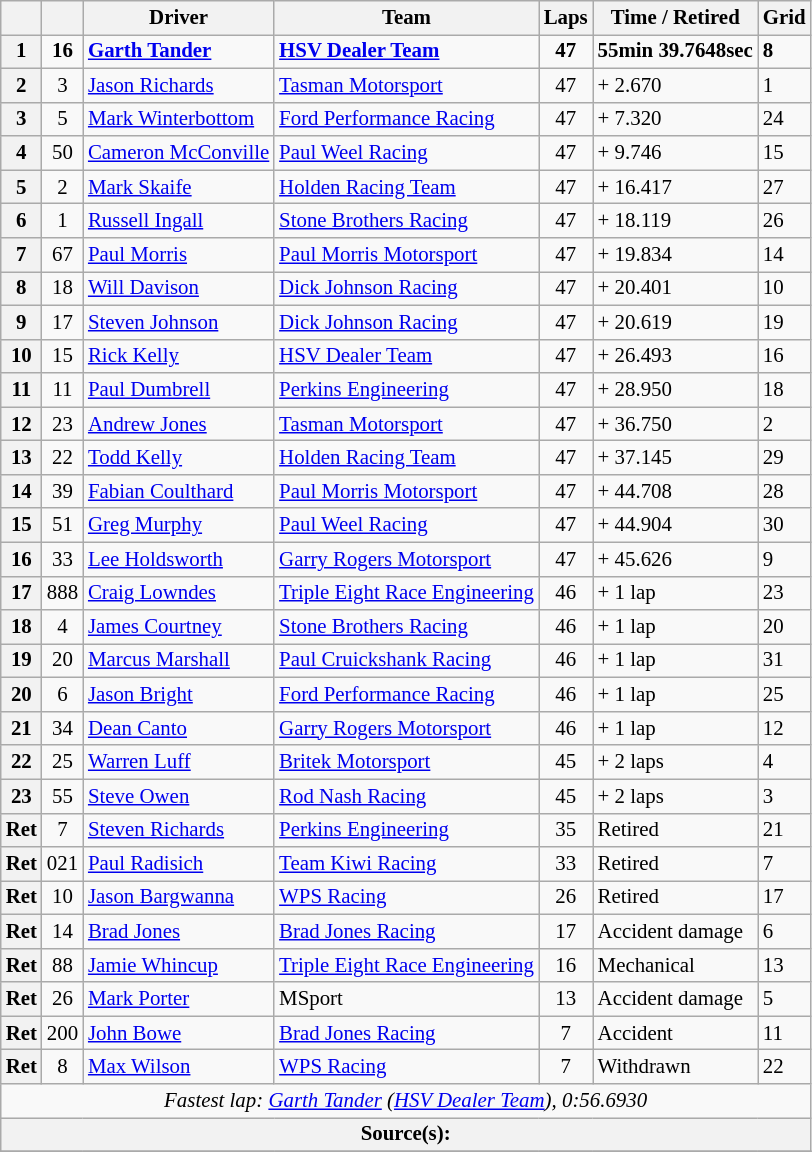<table class="wikitable" style="font-size: 87%">
<tr>
<th></th>
<th></th>
<th>Driver</th>
<th>Team</th>
<th>Laps</th>
<th>Time / Retired</th>
<th>Grid</th>
</tr>
<tr>
<th>1</th>
<td align="center"><strong>16</strong></td>
<td><strong> <a href='#'>Garth Tander</a></strong></td>
<td><strong><a href='#'>HSV Dealer Team</a></strong></td>
<td align="center"><strong>47</strong></td>
<td><strong>55min 39.7648sec</strong></td>
<td><strong>8</strong></td>
</tr>
<tr>
<th>2</th>
<td align="center">3</td>
<td> <a href='#'>Jason Richards</a></td>
<td><a href='#'>Tasman Motorsport</a></td>
<td align="center">47</td>
<td>+ 2.670</td>
<td>1</td>
</tr>
<tr>
<th>3</th>
<td align="center">5</td>
<td> <a href='#'>Mark Winterbottom</a></td>
<td><a href='#'>Ford Performance Racing</a></td>
<td align="center">47</td>
<td>+ 7.320</td>
<td>24</td>
</tr>
<tr>
<th>4</th>
<td align="center">50</td>
<td> <a href='#'>Cameron McConville</a></td>
<td><a href='#'>Paul Weel Racing</a></td>
<td align="center">47</td>
<td>+ 9.746</td>
<td>15</td>
</tr>
<tr>
<th>5</th>
<td align="center">2</td>
<td> <a href='#'>Mark Skaife</a></td>
<td><a href='#'>Holden Racing Team</a></td>
<td align="center">47</td>
<td>+ 16.417</td>
<td>27</td>
</tr>
<tr>
<th>6</th>
<td align="center">1</td>
<td> <a href='#'>Russell Ingall</a></td>
<td><a href='#'>Stone Brothers Racing</a></td>
<td align="center">47</td>
<td>+ 18.119</td>
<td>26</td>
</tr>
<tr>
<th>7</th>
<td align="center">67</td>
<td> <a href='#'>Paul Morris</a></td>
<td><a href='#'>Paul Morris Motorsport</a></td>
<td align="center">47</td>
<td>+ 19.834</td>
<td>14</td>
</tr>
<tr>
<th>8</th>
<td align="center">18</td>
<td> <a href='#'>Will Davison</a></td>
<td><a href='#'>Dick Johnson Racing</a></td>
<td align="center">47</td>
<td>+ 20.401</td>
<td>10</td>
</tr>
<tr>
<th>9</th>
<td align="center">17</td>
<td> <a href='#'>Steven Johnson</a></td>
<td><a href='#'>Dick Johnson Racing</a></td>
<td align="center">47</td>
<td>+ 20.619</td>
<td>19</td>
</tr>
<tr>
<th>10</th>
<td align="center">15</td>
<td> <a href='#'>Rick Kelly</a></td>
<td><a href='#'>HSV Dealer Team</a></td>
<td align="center">47</td>
<td>+ 26.493</td>
<td>16</td>
</tr>
<tr>
<th>11</th>
<td align="center">11</td>
<td> <a href='#'>Paul Dumbrell</a></td>
<td><a href='#'>Perkins Engineering</a></td>
<td align="center">47</td>
<td>+ 28.950</td>
<td>18</td>
</tr>
<tr>
<th>12</th>
<td align="center">23</td>
<td> <a href='#'>Andrew Jones</a></td>
<td><a href='#'>Tasman Motorsport</a></td>
<td align="center">47</td>
<td>+ 36.750</td>
<td>2</td>
</tr>
<tr>
<th>13</th>
<td align="center">22</td>
<td> <a href='#'>Todd Kelly</a></td>
<td><a href='#'>Holden Racing Team</a></td>
<td align="center">47</td>
<td>+ 37.145</td>
<td>29</td>
</tr>
<tr>
<th>14</th>
<td align="center">39</td>
<td> <a href='#'>Fabian Coulthard</a></td>
<td><a href='#'>Paul Morris Motorsport</a></td>
<td align="center">47</td>
<td>+ 44.708</td>
<td>28</td>
</tr>
<tr>
<th>15</th>
<td align="center">51</td>
<td> <a href='#'>Greg Murphy</a></td>
<td><a href='#'>Paul Weel Racing</a></td>
<td align="center">47</td>
<td>+ 44.904</td>
<td>30</td>
</tr>
<tr>
<th>16</th>
<td align="center">33</td>
<td> <a href='#'>Lee Holdsworth</a></td>
<td><a href='#'>Garry Rogers Motorsport</a></td>
<td align="center">47</td>
<td>+ 45.626</td>
<td>9</td>
</tr>
<tr>
<th>17</th>
<td align="center">888</td>
<td> <a href='#'>Craig Lowndes</a></td>
<td><a href='#'>Triple Eight Race Engineering</a></td>
<td align="center">46</td>
<td>+ 1 lap</td>
<td>23</td>
</tr>
<tr>
<th>18</th>
<td align="center">4</td>
<td> <a href='#'>James Courtney</a></td>
<td><a href='#'>Stone Brothers Racing</a></td>
<td align="center">46</td>
<td>+ 1 lap</td>
<td>20</td>
</tr>
<tr>
<th>19</th>
<td align="center">20</td>
<td> <a href='#'>Marcus Marshall</a></td>
<td><a href='#'>Paul Cruickshank Racing</a></td>
<td align="center">46</td>
<td>+ 1 lap</td>
<td>31</td>
</tr>
<tr>
<th>20</th>
<td align="center">6</td>
<td> <a href='#'>Jason Bright</a></td>
<td><a href='#'>Ford Performance Racing</a></td>
<td align="center">46</td>
<td>+ 1 lap</td>
<td>25</td>
</tr>
<tr>
<th>21</th>
<td align="center">34</td>
<td> <a href='#'>Dean Canto</a></td>
<td><a href='#'>Garry Rogers Motorsport</a></td>
<td align="center">46</td>
<td>+ 1 lap</td>
<td>12</td>
</tr>
<tr>
<th>22</th>
<td align="center">25</td>
<td> <a href='#'>Warren Luff</a></td>
<td><a href='#'>Britek Motorsport</a></td>
<td align="center">45</td>
<td>+ 2 laps</td>
<td>4</td>
</tr>
<tr>
<th>23</th>
<td align="center">55</td>
<td> <a href='#'>Steve Owen</a></td>
<td><a href='#'>Rod Nash Racing</a></td>
<td align="center">45</td>
<td>+ 2 laps</td>
<td>3</td>
</tr>
<tr>
<th>Ret</th>
<td align="center">7</td>
<td> <a href='#'>Steven Richards</a></td>
<td><a href='#'>Perkins Engineering</a></td>
<td align="center">35</td>
<td>Retired</td>
<td>21</td>
</tr>
<tr>
<th>Ret</th>
<td align="center">021</td>
<td> <a href='#'>Paul Radisich</a></td>
<td><a href='#'>Team Kiwi Racing</a></td>
<td align="center">33</td>
<td>Retired</td>
<td>7</td>
</tr>
<tr>
<th>Ret</th>
<td align="center">10</td>
<td> <a href='#'>Jason Bargwanna</a></td>
<td><a href='#'>WPS Racing</a></td>
<td align="center">26</td>
<td>Retired</td>
<td>17</td>
</tr>
<tr>
<th>Ret</th>
<td align="center">14</td>
<td> <a href='#'>Brad Jones</a></td>
<td><a href='#'>Brad Jones Racing</a></td>
<td align="center">17</td>
<td>Accident damage</td>
<td>6</td>
</tr>
<tr>
<th>Ret</th>
<td align="center">88</td>
<td> <a href='#'>Jamie Whincup</a></td>
<td><a href='#'>Triple Eight Race Engineering</a></td>
<td align="center">16</td>
<td>Mechanical</td>
<td>13</td>
</tr>
<tr>
<th>Ret</th>
<td align="center">26</td>
<td> <a href='#'>Mark Porter</a></td>
<td>MSport</td>
<td align="center">13</td>
<td>Accident damage</td>
<td>5</td>
</tr>
<tr>
<th>Ret</th>
<td align="center">200</td>
<td> <a href='#'>John Bowe</a></td>
<td><a href='#'>Brad Jones Racing</a></td>
<td align="center">7</td>
<td>Accident</td>
<td>11</td>
</tr>
<tr>
<th>Ret</th>
<td align="center">8</td>
<td> <a href='#'>Max Wilson</a></td>
<td><a href='#'>WPS Racing</a></td>
<td align="center">7</td>
<td>Withdrawn</td>
<td>22</td>
</tr>
<tr>
<td colspan="7" align="center"><em>Fastest lap: <a href='#'>Garth Tander</a> (<a href='#'>HSV Dealer Team</a>), 0:56.6930</em></td>
</tr>
<tr>
<th colspan=7>Source(s):</th>
</tr>
<tr>
</tr>
</table>
